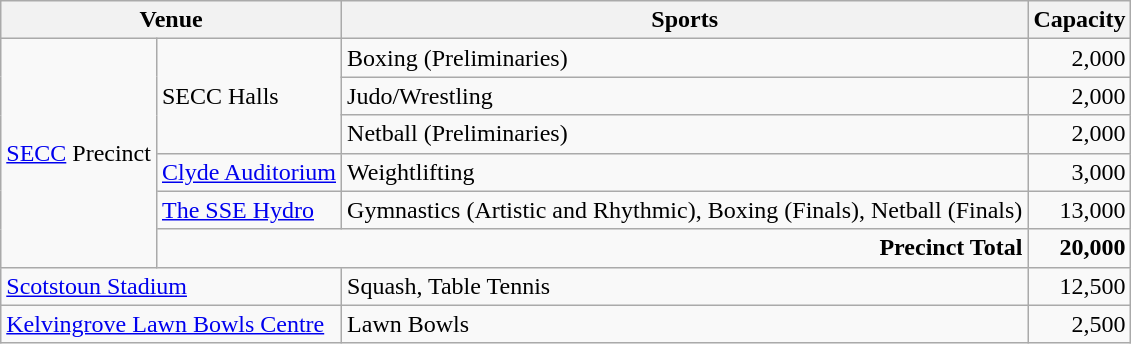<table class="wikitable sortable">
<tr>
<th colspan="2">Venue</th>
<th class="unsortable">Sports</th>
<th>Capacity</th>
</tr>
<tr>
<td rowspan="6"><a href='#'>SECC</a> Precinct</td>
<td rowspan="3">SECC Halls</td>
<td>Boxing (Preliminaries)</td>
<td align="right">2,000</td>
</tr>
<tr>
<td>Judo/Wrestling</td>
<td align="right">2,000</td>
</tr>
<tr>
<td>Netball (Preliminaries)</td>
<td align="right">2,000</td>
</tr>
<tr>
<td><a href='#'>Clyde Auditorium</a></td>
<td>Weightlifting</td>
<td align="right">3,000</td>
</tr>
<tr>
<td><a href='#'>The SSE Hydro</a></td>
<td>Gymnastics (Artistic and Rhythmic), Boxing (Finals), Netball (Finals)</td>
<td align="right">13,000</td>
</tr>
<tr>
<td colspan="2" align="right"><strong>Precinct Total</strong></td>
<td align="right"><strong>20,000</strong></td>
</tr>
<tr>
<td colspan="2"><a href='#'>Scotstoun Stadium</a></td>
<td>Squash, Table Tennis</td>
<td align="right">12,500</td>
</tr>
<tr>
<td colspan="2"><a href='#'>Kelvingrove Lawn Bowls Centre</a></td>
<td>Lawn Bowls</td>
<td align="right">2,500</td>
</tr>
</table>
